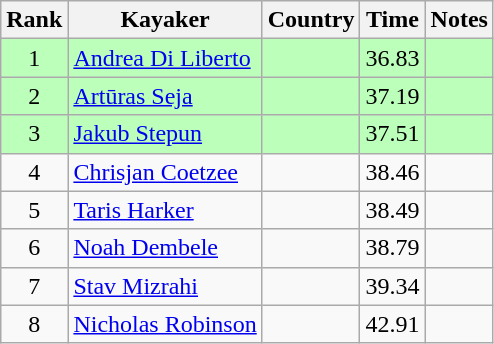<table class="wikitable" style="text-align:center">
<tr>
<th>Rank</th>
<th>Kayaker</th>
<th>Country</th>
<th>Time</th>
<th>Notes</th>
</tr>
<tr bgcolor=bbffbb>
<td>1</td>
<td align="left"><a href='#'>Andrea Di Liberto</a></td>
<td align="left"></td>
<td>36.83</td>
<td></td>
</tr>
<tr bgcolor=bbffbb>
<td>2</td>
<td align="left"><a href='#'>Artūras Seja</a></td>
<td align="left"></td>
<td>37.19</td>
<td></td>
</tr>
<tr bgcolor=bbffbb>
<td>3</td>
<td align="left"><a href='#'>Jakub Stepun</a></td>
<td align="left"></td>
<td>37.51</td>
<td></td>
</tr>
<tr>
<td>4</td>
<td align="left"><a href='#'>Chrisjan Coetzee</a></td>
<td align="left"></td>
<td>38.46</td>
<td></td>
</tr>
<tr>
<td>5</td>
<td align="left"><a href='#'>Taris Harker</a></td>
<td align="left"></td>
<td>38.49</td>
<td></td>
</tr>
<tr>
<td>6</td>
<td align="left"><a href='#'>Noah Dembele</a></td>
<td align="left"></td>
<td>38.79</td>
<td></td>
</tr>
<tr>
<td>7</td>
<td align="left"><a href='#'>Stav Mizrahi</a></td>
<td align="left"></td>
<td>39.34</td>
<td></td>
</tr>
<tr>
<td>8</td>
<td align="left"><a href='#'>Nicholas Robinson</a></td>
<td align="left"></td>
<td>42.91</td>
<td></td>
</tr>
</table>
